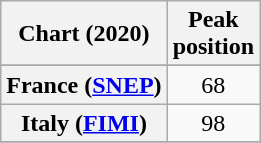<table class="wikitable sortable plainrowheaders" style="text-align:center">
<tr>
<th scope="col">Chart (2020)</th>
<th scope="col">Peak<br>position</th>
</tr>
<tr>
</tr>
<tr>
<th scope="row">France (<a href='#'>SNEP</a>)</th>
<td>68</td>
</tr>
<tr>
<th scope="row">Italy (<a href='#'>FIMI</a>)</th>
<td>98</td>
</tr>
<tr>
</tr>
</table>
